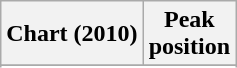<table class="wikitable sortable plainrowheaders" style="text-align:center">
<tr>
<th scope="col">Chart (2010)</th>
<th scope="col">Peak<br>position</th>
</tr>
<tr>
</tr>
<tr>
</tr>
</table>
